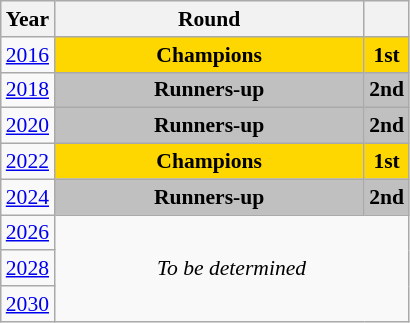<table class="wikitable" style="text-align: center; font-size:90%">
<tr>
<th>Year</th>
<th style="width:200px">Round</th>
<th></th>
</tr>
<tr>
<td><a href='#'>2016</a></td>
<td bgcolor=Gold><strong>Champions</strong></td>
<td bgcolor=Gold><strong>1st</strong></td>
</tr>
<tr>
<td><a href='#'>2018</a></td>
<td bgcolor=Silver><strong>Runners-up</strong></td>
<td bgcolor=Silver><strong>2nd</strong></td>
</tr>
<tr>
<td><a href='#'>2020</a></td>
<td bgcolor=Silver><strong>Runners-up</strong></td>
<td bgcolor=Silver><strong>2nd</strong></td>
</tr>
<tr>
<td><a href='#'>2022</a></td>
<td bgcolor=Gold><strong>Champions</strong></td>
<td bgcolor=Gold><strong>1st</strong></td>
</tr>
<tr>
<td><a href='#'>2024</a></td>
<td bgcolor=Silver><strong>Runners-up</strong></td>
<td bgcolor=Silver><strong>2nd</strong></td>
</tr>
<tr>
<td><a href='#'>2026</a></td>
<td colspan="2" rowspan="3"><em>To be determined</em></td>
</tr>
<tr>
<td><a href='#'>2028</a></td>
</tr>
<tr>
<td><a href='#'>2030</a></td>
</tr>
</table>
